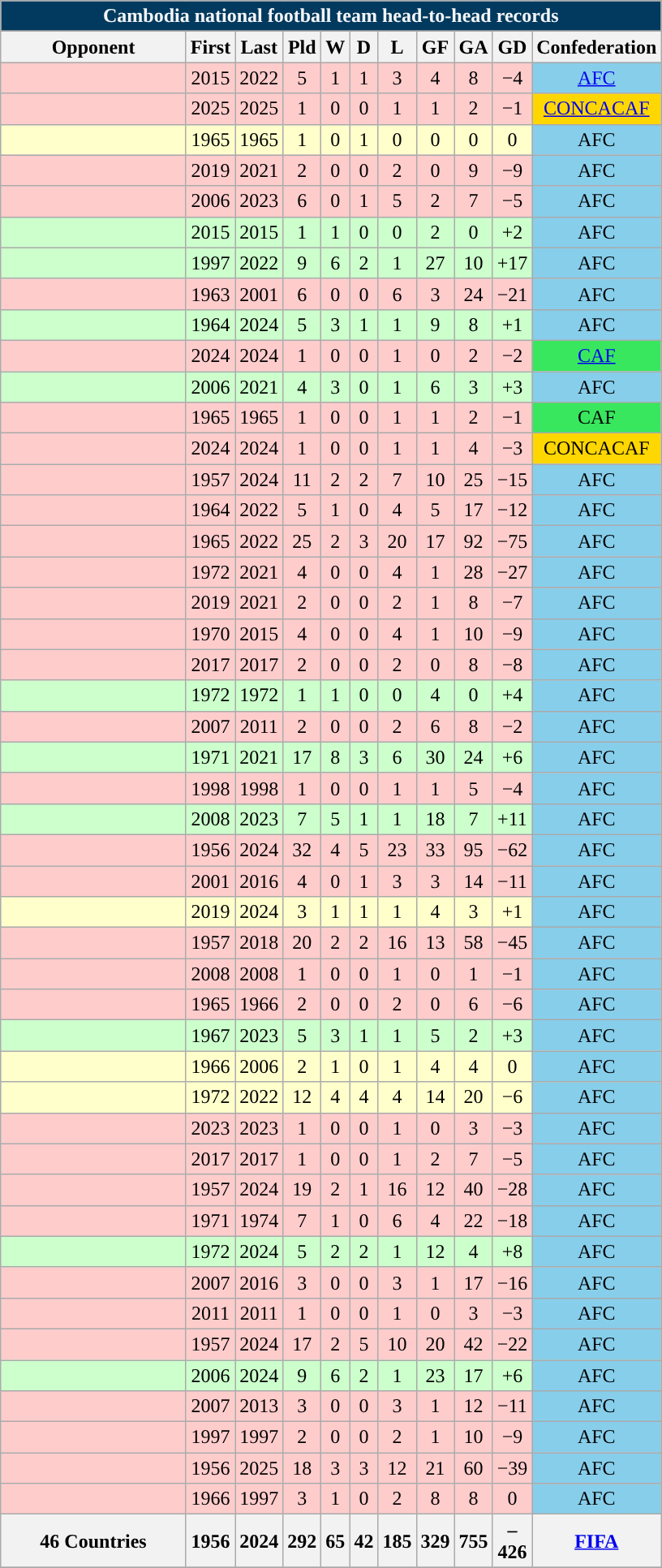<table class="wikitable sortable" style="text-align:center">
<tr>
<th colspan=11 style="background: #013A5E; color: #F4F5F8;">Cambodia national football team head-to-head records</th>
</tr>
<tr>
</tr>
<tr style="color:black;">
<th style="width:145px;">Opponent</th>
<th style="width:1px;">First</th>
<th style="width:1px;">Last</th>
<th style="width:1px;">Pld</th>
<th style="width:1px;">W</th>
<th style="width:1px;">D</th>
<th style="width:1px;">L</th>
<th style="width:1px;">GF</th>
<th style="width:1px;">GA</th>
<th style="width:1px;">GD</th>
<th style="width:1px;">Confederation</th>
</tr>
<tr style="background:#fcc;">
<td style="text-align:left;"></td>
<td>2015</td>
<td>2022</td>
<td>5</td>
<td>1</td>
<td>1</td>
<td>3</td>
<td>4</td>
<td>8</td>
<td>−4</td>
<td style="background:skyBlue;"><a href='#'>AFC</a></td>
</tr>
<tr style="background:#fcc;">
<td style="text-align:left;"></td>
<td>2025</td>
<td>2025</td>
<td>1</td>
<td>0</td>
<td>0</td>
<td>1</td>
<td>1</td>
<td>2</td>
<td>−1</td>
<td bgcolor=#ffd700><a href='#'>CONCACAF</a></td>
</tr>
<tr style="background:#ffc;">
<td style="text-align:left;"></td>
<td>1965</td>
<td>1965</td>
<td>1</td>
<td>0</td>
<td>1</td>
<td>0</td>
<td>0</td>
<td>0</td>
<td>0</td>
<td style="background:skyBlue;">AFC</td>
</tr>
<tr style="background:#fcc;">
<td style="text-align:left;"></td>
<td>2019</td>
<td>2021</td>
<td>2</td>
<td>0</td>
<td>0</td>
<td>2</td>
<td>0</td>
<td>9</td>
<td>−9</td>
<td style="background:skyBlue;">AFC</td>
</tr>
<tr style="background:#fcc;">
<td style="text-align:left;"></td>
<td>2006</td>
<td>2023</td>
<td>6</td>
<td>0</td>
<td>1</td>
<td>5</td>
<td>2</td>
<td>7</td>
<td>−5</td>
<td style="background:skyBlue;">AFC</td>
</tr>
<tr style="background:#cfc;">
<td style="text-align:left;"></td>
<td>2015</td>
<td>2015</td>
<td>1</td>
<td>1</td>
<td>0</td>
<td>0</td>
<td>2</td>
<td>0</td>
<td>+2</td>
<td style="background:skyBlue;">AFC</td>
</tr>
<tr style="background:#cfc;">
<td style="text-align:left;"></td>
<td>1997</td>
<td>2022</td>
<td>9</td>
<td>6</td>
<td>2</td>
<td>1</td>
<td>27</td>
<td>10</td>
<td>+17</td>
<td style="background:skyBlue;">AFC</td>
</tr>
<tr style="background:#fcc;">
<td style="text-align:left;"></td>
<td>1963</td>
<td>2001</td>
<td>6</td>
<td>0</td>
<td>0</td>
<td>6</td>
<td>3</td>
<td>24</td>
<td>−21</td>
<td style="background:skyBlue;">AFC</td>
</tr>
<tr style="background:#cfc;">
<td style="text-align:left;"></td>
<td>1964</td>
<td>2024</td>
<td>5</td>
<td>3</td>
<td>1</td>
<td>1</td>
<td>9</td>
<td>8</td>
<td>+1</td>
<td style="background:skyBlue;">AFC</td>
</tr>
<tr style="background:#fcc;">
<td style="text-align:left;"></td>
<td>2024</td>
<td>2024</td>
<td>1</td>
<td>0</td>
<td>0</td>
<td>1</td>
<td>0</td>
<td>2</td>
<td>−2</td>
<td bgcolor=#39e75f><a href='#'>CAF</a></td>
</tr>
<tr style="background:#cfc;">
<td style="text-align:left;"></td>
<td>2006</td>
<td>2021</td>
<td>4</td>
<td>3</td>
<td>0</td>
<td>1</td>
<td>6</td>
<td>3</td>
<td>+3</td>
<td style="background:skyBlue;">AFC</td>
</tr>
<tr style="background:#fcc;">
<td style="text-align:left;"></td>
<td>1965</td>
<td>1965</td>
<td>1</td>
<td>0</td>
<td>0</td>
<td>1</td>
<td>1</td>
<td>2</td>
<td>−1</td>
<td bgcolor=#39e75f>CAF</td>
</tr>
<tr style="background:#fcc;">
<td style="text-align:left;"></td>
<td>2024</td>
<td>2024</td>
<td>1</td>
<td>0</td>
<td>0</td>
<td>1</td>
<td>1</td>
<td>4</td>
<td>−3</td>
<td bgcolor=#ffd700>CONCACAF</td>
</tr>
<tr style="background:#fcc;">
<td style="text-align:left;"></td>
<td>1957</td>
<td>2024</td>
<td>11</td>
<td>2</td>
<td>2</td>
<td>7</td>
<td>10</td>
<td>25</td>
<td>−15</td>
<td style="background:skyBlue;">AFC</td>
</tr>
<tr style="background:#fcc;">
<td style="text-align:left;"></td>
<td>1964</td>
<td>2022</td>
<td>5</td>
<td>1</td>
<td>0</td>
<td>4</td>
<td>5</td>
<td>17</td>
<td>−12</td>
<td style="background:skyBlue;">AFC</td>
</tr>
<tr style="background:#fcc;">
<td style="text-align:left;"></td>
<td>1965</td>
<td>2022</td>
<td>25</td>
<td>2</td>
<td>3</td>
<td>20</td>
<td>17</td>
<td>92</td>
<td>−75</td>
<td style="background:skyBlue;">AFC</td>
</tr>
<tr style="background:#fcc;">
<td style="text-align:left;"></td>
<td>1972</td>
<td>2021</td>
<td>4</td>
<td>0</td>
<td>0</td>
<td>4</td>
<td>1</td>
<td>28</td>
<td>−27</td>
<td style="background:skyBlue;">AFC</td>
</tr>
<tr style="background:#fcc;">
<td style="text-align:left;"></td>
<td>2019</td>
<td>2021</td>
<td>2</td>
<td>0</td>
<td>0</td>
<td>2</td>
<td>1</td>
<td>8</td>
<td>−7</td>
<td style="background:skyBlue;">AFC</td>
</tr>
<tr style="background:#fcc;">
<td style="text-align:left;"></td>
<td>1970</td>
<td>2015</td>
<td>4</td>
<td>0</td>
<td>0</td>
<td>4</td>
<td>1</td>
<td>10</td>
<td>−9</td>
<td style="background:skyBlue;">AFC</td>
</tr>
<tr style="background:#fcc;">
<td style="text-align:left;"></td>
<td>2017</td>
<td>2017</td>
<td>2</td>
<td>0</td>
<td>0</td>
<td>2</td>
<td>0</td>
<td>8</td>
<td>−8</td>
<td style="background:skyBlue;">AFC</td>
</tr>
<tr style="background:#cfc;">
<td style="text-align:left;"></td>
<td>1972</td>
<td>1972</td>
<td>1</td>
<td>1</td>
<td>0</td>
<td>0</td>
<td>4</td>
<td>0</td>
<td>+4</td>
<td style="background:skyBlue;">AFC</td>
</tr>
<tr style="background:#fcc;">
<td style="text-align:left;"></td>
<td>2007</td>
<td>2011</td>
<td>2</td>
<td>0</td>
<td>0</td>
<td>2</td>
<td>6</td>
<td>8</td>
<td>−2</td>
<td style="background:skyBlue;">AFC</td>
</tr>
<tr style="background:#cfc;">
<td style="text-align:left;"></td>
<td>1971</td>
<td>2021</td>
<td>17</td>
<td>8</td>
<td>3</td>
<td>6</td>
<td>30</td>
<td>24</td>
<td>+6</td>
<td style="background:skyBlue;">AFC</td>
</tr>
<tr style="background:#fcc;">
<td style="text-align:left;"></td>
<td>1998</td>
<td>1998</td>
<td>1</td>
<td>0</td>
<td>0</td>
<td>1</td>
<td>1</td>
<td>5</td>
<td>−4</td>
<td style="background:skyBlue;">AFC</td>
</tr>
<tr style="background:#cfc;">
<td style="text-align:left;"></td>
<td>2008</td>
<td>2023</td>
<td>7</td>
<td>5</td>
<td>1</td>
<td>1</td>
<td>18</td>
<td>7</td>
<td>+11</td>
<td style="background:skyBlue;">AFC</td>
</tr>
<tr style="background:#fcc;">
<td style="text-align:left;"></td>
<td>1956</td>
<td>2024</td>
<td>32</td>
<td>4</td>
<td>5</td>
<td>23</td>
<td>33</td>
<td>95</td>
<td>−62</td>
<td style="background:skyBlue;">AFC</td>
</tr>
<tr style="background:#fcc;">
<td style="text-align:left;"></td>
<td>2001</td>
<td>2016</td>
<td>4</td>
<td>0</td>
<td>1</td>
<td>3</td>
<td>3</td>
<td>14</td>
<td>−11</td>
<td style="background:skyBlue;">AFC</td>
</tr>
<tr style="background:#ffc;">
<td style="text-align:left;"></td>
<td>2019</td>
<td>2024</td>
<td>3</td>
<td>1</td>
<td>1</td>
<td>1</td>
<td>4</td>
<td>3</td>
<td>+1</td>
<td style="background:skyBlue;">AFC</td>
</tr>
<tr style="background:#fcc;">
<td style="text-align:left;"></td>
<td>1957</td>
<td>2018</td>
<td>20</td>
<td>2</td>
<td>2</td>
<td>16</td>
<td>13</td>
<td>58</td>
<td>−45</td>
<td style="background:skyBlue;">AFC</td>
</tr>
<tr style="background:#fcc;">
<td style="text-align:left;"></td>
<td>2008</td>
<td>2008</td>
<td>1</td>
<td>0</td>
<td>0</td>
<td>1</td>
<td>0</td>
<td>1</td>
<td>−1</td>
<td style="background:skyBlue;">AFC</td>
</tr>
<tr style="background:#fcc;">
<td style="text-align:left;"></td>
<td>1965</td>
<td>1966</td>
<td>2</td>
<td>0</td>
<td>0</td>
<td>2</td>
<td>0</td>
<td>6</td>
<td>−6</td>
<td style="background:skyBlue;">AFC</td>
</tr>
<tr style="background:#cfc;">
<td style="text-align:left;"></td>
<td>1967</td>
<td>2023</td>
<td>5</td>
<td>3</td>
<td>1</td>
<td>1</td>
<td>5</td>
<td>2</td>
<td>+3</td>
<td style="background:skyBlue;">AFC</td>
</tr>
<tr style="background:#ffc;">
<td style="text-align:left;"></td>
<td>1966</td>
<td>2006</td>
<td>2</td>
<td>1</td>
<td>0</td>
<td>1</td>
<td>4</td>
<td>4</td>
<td>0</td>
<td style="background:skyBlue;">AFC</td>
</tr>
<tr style="background:#ffc;">
<td style="text-align:left;"></td>
<td>1972</td>
<td>2022</td>
<td>12</td>
<td>4</td>
<td>4</td>
<td>4</td>
<td>14</td>
<td>20</td>
<td>−6</td>
<td style="background:skyBlue;">AFC</td>
</tr>
<tr style="background:#fcc;">
<td style="text-align:left;"></td>
<td>2023</td>
<td>2023</td>
<td>1</td>
<td>0</td>
<td>0</td>
<td>1</td>
<td>0</td>
<td>3</td>
<td>−3</td>
<td style="background:skyBlue;">AFC</td>
</tr>
<tr style="background:#fcc;">
<td style="text-align:left;"></td>
<td>2017</td>
<td>2017</td>
<td>1</td>
<td>0</td>
<td>0</td>
<td>1</td>
<td>2</td>
<td>7</td>
<td>−5</td>
<td style="background:skyBlue;">AFC</td>
</tr>
<tr style="background:#fcc;">
<td style="text-align:left;"></td>
<td>1957</td>
<td>2024</td>
<td>19</td>
<td>2</td>
<td>1</td>
<td>16</td>
<td>12</td>
<td>40</td>
<td>−28</td>
<td style="background:skyBlue;">AFC</td>
</tr>
<tr style="background:#fcc;">
<td style="text-align:left;"></td>
<td>1971</td>
<td>1974</td>
<td>7</td>
<td>1</td>
<td>0</td>
<td>6</td>
<td>4</td>
<td>22</td>
<td>−18</td>
<td style="background:skyBlue;">AFC</td>
</tr>
<tr style="background:#cfc;">
<td style="text-align:left;"></td>
<td>1972</td>
<td>2024</td>
<td>5</td>
<td>2</td>
<td>2</td>
<td>1</td>
<td>12</td>
<td>4</td>
<td>+8</td>
<td style="background:skyBlue;">AFC</td>
</tr>
<tr style="background:#fcc;">
<td style="text-align:left;"></td>
<td>2007</td>
<td>2016</td>
<td>3</td>
<td>0</td>
<td>0</td>
<td>3</td>
<td>1</td>
<td>17</td>
<td>−16</td>
<td style="background:skyBlue;">AFC</td>
</tr>
<tr style="background:#fcc;">
<td style="text-align:left;"></td>
<td>2011</td>
<td>2011</td>
<td>1</td>
<td>0</td>
<td>0</td>
<td>1</td>
<td>0</td>
<td>3</td>
<td>−3</td>
<td style="background:skyBlue;">AFC</td>
</tr>
<tr style="background:#fcc;">
<td style="text-align:left;"></td>
<td>1957</td>
<td>2024</td>
<td>17</td>
<td>2</td>
<td>5</td>
<td>10</td>
<td>20</td>
<td>42</td>
<td>−22</td>
<td style="background:skyBlue;">AFC</td>
</tr>
<tr style="background:#cfc;">
<td style="text-align:left;"></td>
<td>2006</td>
<td>2024</td>
<td>9</td>
<td>6</td>
<td>2</td>
<td>1</td>
<td>23</td>
<td>17</td>
<td>+6</td>
<td style="background:skyBlue;">AFC</td>
</tr>
<tr style="background:#fcc;">
<td style="text-align:left;"></td>
<td>2007</td>
<td>2013</td>
<td>3</td>
<td>0</td>
<td>0</td>
<td>3</td>
<td>1</td>
<td>12</td>
<td>−11</td>
<td style="background:skyBlue;">AFC</td>
</tr>
<tr style="background:#fcc;">
<td style="text-align:left;"></td>
<td>1997</td>
<td>1997</td>
<td>2</td>
<td>0</td>
<td>0</td>
<td>2</td>
<td>1</td>
<td>10</td>
<td>−9</td>
<td style="background:skyBlue;">AFC</td>
</tr>
<tr style="background:#fcc;">
<td style="text-align:left;"></td>
<td>1956</td>
<td>2025</td>
<td>18</td>
<td>3</td>
<td>3</td>
<td>12</td>
<td>21</td>
<td>60</td>
<td>−39</td>
<td style="background:skyBlue;">AFC</td>
</tr>
<tr style="background:#fcc;">
<td style="text-align:left;"></td>
<td>1966</td>
<td>1997</td>
<td>3</td>
<td>1</td>
<td>0</td>
<td>2</td>
<td>8</td>
<td>8</td>
<td>0</td>
<td style="background:skyBlue;">AFC</td>
</tr>
<tr>
<th align=left>46 Countries</th>
<th>1956</th>
<th>2024</th>
<th>292</th>
<th>65</th>
<th>42</th>
<th>185</th>
<th>329</th>
<th>755</th>
<th>–426</th>
<th><a href='#'>FIFA</a></th>
</tr>
<tr>
</tr>
</table>
